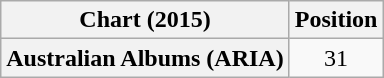<table class="wikitable plainrowheaders" style="text-align:center">
<tr>
<th scope="col">Chart (2015)</th>
<th scope="col">Position</th>
</tr>
<tr>
<th scope="row">Australian Albums (ARIA)</th>
<td>31</td>
</tr>
</table>
